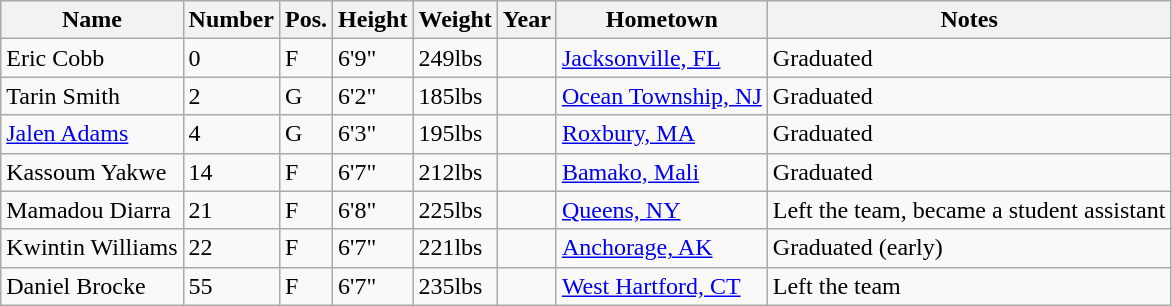<table class="wikitable sortable">
<tr>
<th>Name</th>
<th>Number</th>
<th>Pos.</th>
<th>Height</th>
<th>Weight</th>
<th>Year</th>
<th>Hometown</th>
<th class="unsortable">Notes</th>
</tr>
<tr>
<td>Eric Cobb</td>
<td>0</td>
<td>F</td>
<td>6'9"</td>
<td>249lbs</td>
<td></td>
<td><a href='#'>Jacksonville, FL</a></td>
<td>Graduated</td>
</tr>
<tr>
<td>Tarin Smith</td>
<td>2</td>
<td>G</td>
<td>6'2"</td>
<td>185lbs</td>
<td></td>
<td><a href='#'>Ocean Township, NJ</a></td>
<td>Graduated</td>
</tr>
<tr>
<td><a href='#'>Jalen Adams</a></td>
<td>4</td>
<td>G</td>
<td>6'3"</td>
<td>195lbs</td>
<td></td>
<td><a href='#'>Roxbury, MA</a></td>
<td>Graduated</td>
</tr>
<tr>
<td>Kassoum Yakwe</td>
<td>14</td>
<td>F</td>
<td>6'7"</td>
<td>212lbs</td>
<td></td>
<td><a href='#'>Bamako, Mali</a></td>
<td>Graduated</td>
</tr>
<tr>
<td>Mamadou Diarra</td>
<td>21</td>
<td>F</td>
<td>6'8"</td>
<td>225lbs</td>
<td></td>
<td><a href='#'>Queens, NY</a></td>
<td>Left the team, became a student assistant</td>
</tr>
<tr>
<td>Kwintin Williams</td>
<td>22</td>
<td>F</td>
<td>6'7"</td>
<td>221lbs</td>
<td></td>
<td><a href='#'>Anchorage, AK</a></td>
<td>Graduated (early)</td>
</tr>
<tr>
<td>Daniel Brocke</td>
<td>55</td>
<td>F</td>
<td>6'7"</td>
<td>235lbs</td>
<td></td>
<td><a href='#'>West Hartford, CT</a></td>
<td>Left the team</td>
</tr>
</table>
